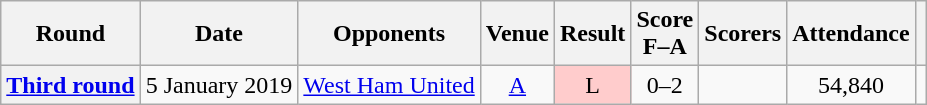<table class="wikitable plainrowheaders" style=text-align:center>
<tr>
<th scope=col>Round</th>
<th scope=col>Date</th>
<th scope=col>Opponents</th>
<th scope=col>Venue</th>
<th scope=col>Result</th>
<th scope=col>Score<br>F–A</th>
<th scope=col>Scorers</th>
<th scope=col>Attendance</th>
<th scope=col></th>
</tr>
<tr>
<th scope=row><a href='#'>Third round</a></th>
<td style=text-align:left>5 January 2019</td>
<td style=text-align:left><a href='#'>West Ham United</a></td>
<td><a href='#'>A</a></td>
<td style=background:#fcc>L</td>
<td>0–2</td>
<td></td>
<td>54,840</td>
<td></td>
</tr>
</table>
